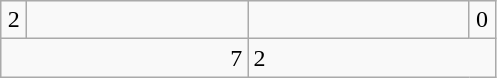<table class="wikitable">
<tr>
<td align=center width=10>2</td>
<td align=center width=140></td>
<td align=center width=140></td>
<td align=center width=10>0</td>
</tr>
<tr>
<td colspan=2 align=right>7</td>
<td colspan=2>2</td>
</tr>
</table>
